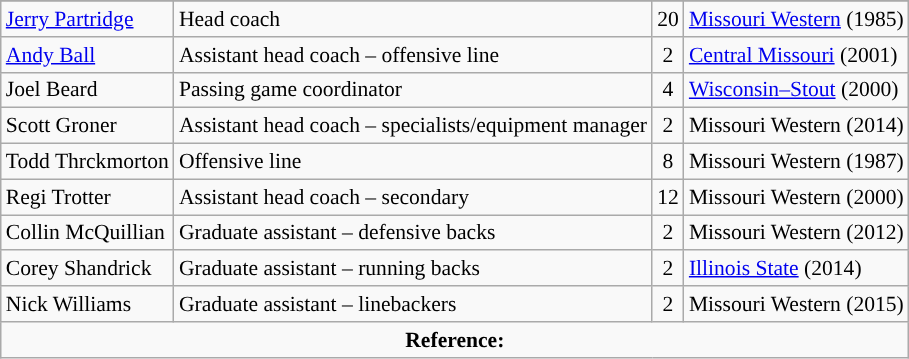<table class="wikitable" border="1" style="font-size:90%;">
<tr>
</tr>
<tr>
<td><a href='#'>Jerry Partridge</a></td>
<td>Head coach</td>
<td align=center>20</td>
<td><a href='#'>Missouri Western</a> (1985)</td>
</tr>
<tr>
<td><a href='#'>Andy Ball</a></td>
<td>Assistant head coach – offensive line</td>
<td align=center>2</td>
<td><a href='#'>Central Missouri</a> (2001)</td>
</tr>
<tr>
<td>Joel Beard</td>
<td>Passing game coordinator</td>
<td align=center>4</td>
<td><a href='#'>Wisconsin–Stout</a> (2000)</td>
</tr>
<tr>
<td>Scott Groner</td>
<td>Assistant head coach – specialists/equipment manager</td>
<td align=center>2</td>
<td>Missouri Western (2014)</td>
</tr>
<tr>
<td>Todd Thrckmorton</td>
<td>Offensive line</td>
<td align=center>8</td>
<td>Missouri Western (1987)</td>
</tr>
<tr>
<td>Regi Trotter</td>
<td>Assistant head coach – secondary</td>
<td align=center>12</td>
<td>Missouri Western (2000)</td>
</tr>
<tr>
<td>Collin McQuillian</td>
<td>Graduate assistant – defensive backs</td>
<td align=center>2</td>
<td>Missouri Western (2012)</td>
</tr>
<tr>
<td>Corey Shandrick</td>
<td>Graduate assistant – running backs</td>
<td align=center>2</td>
<td><a href='#'>Illinois State</a> (2014)</td>
</tr>
<tr>
<td>Nick Williams</td>
<td>Graduate assistant – linebackers</td>
<td align=center>2</td>
<td>Missouri Western (2015)</td>
</tr>
<tr align="center">
<td colspan=4><strong>Reference:</strong></td>
</tr>
</table>
